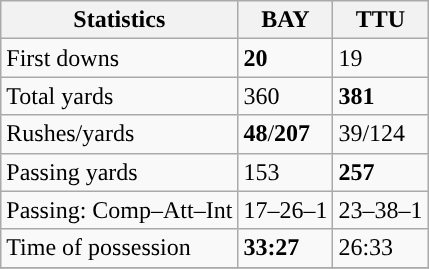<table class="wikitable" style="float: left;">
<tr>
<th>Statistics</th>
<th>BAY</th>
<th>TTU</th>
</tr>
<tr>
<td>First downs</td>
<td><strong>20</strong></td>
<td>19</td>
</tr>
<tr>
<td>Total yards</td>
<td>360</td>
<td><strong>381</strong></td>
</tr>
<tr>
<td>Rushes/yards</td>
<td><strong>48</strong>/<strong>207</strong></td>
<td>39/124</td>
</tr>
<tr>
<td>Passing yards</td>
<td>153</td>
<td><strong>257</strong></td>
</tr>
<tr>
<td>Passing: Comp–Att–Int</td>
<td>17–26–1</td>
<td>23–38–1</td>
</tr>
<tr>
<td>Time of possession</td>
<td><strong>33:27</strong></td>
<td>26:33</td>
</tr>
<tr>
</tr>
</table>
